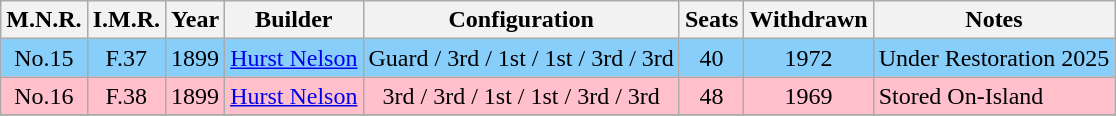<table class="wikitable">
<tr>
<th>M.N.R.</th>
<th>I.M.R.</th>
<th>Year</th>
<th>Builder</th>
<th>Configuration</th>
<th>Seats</th>
<th>Withdrawn</th>
<th>Notes</th>
</tr>
<tr bgcolor=#87cefa>
<td align="center">No.15</td>
<td align="center">F.37</td>
<td>1899</td>
<td align="center"><a href='#'>Hurst Nelson</a></td>
<td align="center">Guard / 3rd / 1st / 1st / 3rd / 3rd</td>
<td align="center">40</td>
<td align="center">1972</td>
<td align="left">Under Restoration 2025</td>
</tr>
<tr bgcolor=#ffc0cb>
<td align="center">No.16</td>
<td align="center">F.38</td>
<td>1899</td>
<td align="center"><a href='#'>Hurst Nelson</a></td>
<td align="center">3rd / 3rd / 1st / 1st / 3rd / 3rd</td>
<td align="center">48</td>
<td align="center">1969</td>
<td align="left">Stored On-Island</td>
</tr>
<tr>
</tr>
</table>
